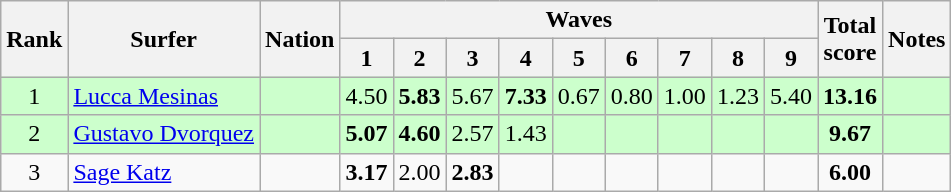<table class="wikitable sortable" style="text-align:center">
<tr>
<th rowspan=2>Rank</th>
<th rowspan=2>Surfer</th>
<th rowspan=2>Nation</th>
<th colspan=9>Waves</th>
<th rowspan=2>Total<br>score</th>
<th rowspan=2>Notes</th>
</tr>
<tr>
<th>1</th>
<th>2</th>
<th>3</th>
<th>4</th>
<th>5</th>
<th>6</th>
<th>7</th>
<th>8</th>
<th>9</th>
</tr>
<tr bgcolor=ccffcc>
<td>1</td>
<td align=left><a href='#'>Lucca Mesinas</a></td>
<td align=left></td>
<td>4.50</td>
<td><strong>5.83</strong></td>
<td>5.67</td>
<td><strong>7.33</strong></td>
<td>0.67</td>
<td>0.80</td>
<td>1.00</td>
<td>1.23</td>
<td>5.40</td>
<td><strong>13.16</strong></td>
<td></td>
</tr>
<tr bgcolor=ccffcc>
<td>2</td>
<td align=left><a href='#'>Gustavo Dvorquez</a></td>
<td align=left></td>
<td><strong>5.07</strong></td>
<td><strong>4.60</strong></td>
<td>2.57</td>
<td>1.43</td>
<td></td>
<td></td>
<td></td>
<td></td>
<td></td>
<td><strong>9.67</strong></td>
<td></td>
</tr>
<tr>
<td>3</td>
<td align=left><a href='#'>Sage Katz</a></td>
<td align=left></td>
<td><strong>3.17</strong></td>
<td>2.00</td>
<td><strong>2.83</strong></td>
<td></td>
<td></td>
<td></td>
<td></td>
<td></td>
<td></td>
<td><strong>6.00</strong></td>
<td></td>
</tr>
</table>
